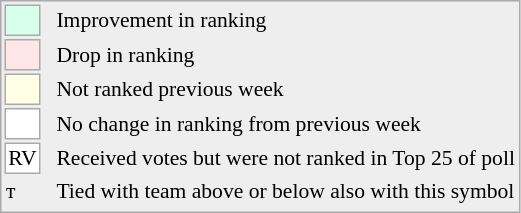<table style="font-size:90%; border:1px solid #aaa; white-space:nowrap; background:#eee;">
<tr>
<td style="background:#d8ffeb; width:20px; border:1px solid #aaa;"> </td>
<td rowspan=6> </td>
<td>Improvement in ranking</td>
</tr>
<tr>
<td style="background:#ffe6e6; width:20px; border:1px solid #aaa;"> </td>
<td>Drop in ranking</td>
</tr>
<tr>
<td style="background:#ffffe6; width:20px; border:1px solid #aaa;"> </td>
<td>Not ranked previous week</td>
</tr>
<tr>
<td style="background:#fff; width:20px; border:1px solid #aaa;"> </td>
<td>No change in ranking from previous week</td>
</tr>
<tr>
<td style="text-align:center; width:20px; border:1px solid #aaa; background:white;">RV</td>
<td>Received votes but were not ranked in Top 25 of poll</td>
</tr>
<tr>
<td>т</td>
<td>Tied with team above or below also with this symbol</td>
</tr>
<tr>
</tr>
</table>
